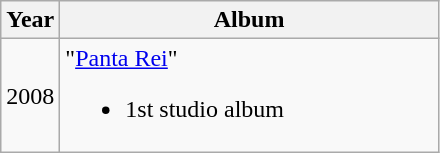<table class="wikitable">
<tr>
<th width="18" rowspan="1">Year</th>
<th width="245" rowspan="1">Album</th>
</tr>
<tr>
<td>2008</td>
<td>"<a href='#'>Panta Rei</a>"<br><ul><li>1st studio album</li></ul></td>
</tr>
</table>
